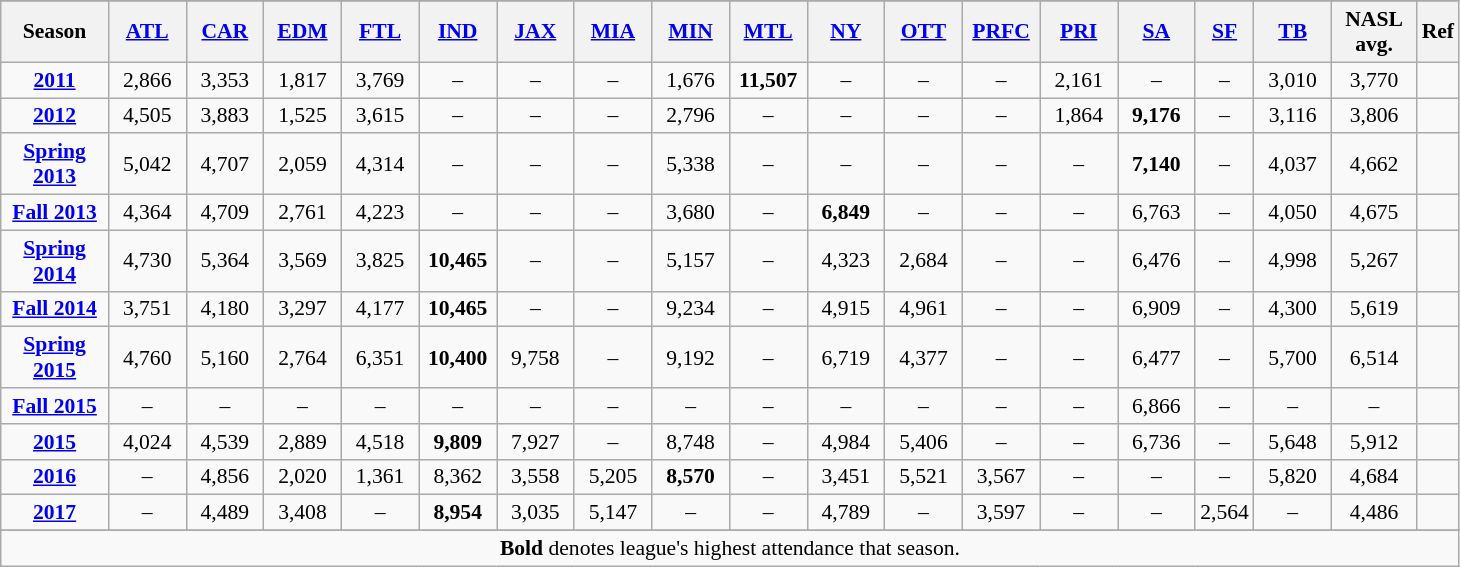<table class="wikitable sortable" style="text-align:center; font-size:90%">
<tr>
</tr>
<tr>
<th style="width:65px; text-align:center;">Season</th>
<th width=45><a href='#'>ATL</a></th>
<th width=45><a href='#'>CAR</a></th>
<th width=45><a href='#'>EDM</a></th>
<th width=45><a href='#'>FTL</a></th>
<th width=45><a href='#'>IND</a></th>
<th width=45><a href='#'>JAX</a></th>
<th width=45><a href='#'>MIA</a></th>
<th width=45><a href='#'>MIN</a></th>
<th width=45><a href='#'>MTL</a></th>
<th width=45><a href='#'>NY</a></th>
<th width=45><a href='#'>OTT</a></th>
<th width=45><a href='#'>PRFC</a></th>
<th width=45><a href='#'>PRI</a></th>
<th width=45><a href='#'>SA</a></th>
<th><a href='#'>SF</a></th>
<th width=45><a href='#'>TB</a></th>
<th width=50>NASL <br> avg.</th>
<th width=20>Ref</th>
</tr>
<tr>
<td><strong><a href='#'>2011</a></strong></td>
<td>2,866</td>
<td>3,353</td>
<td>1,817</td>
<td>3,769</td>
<td>–</td>
<td>–</td>
<td>–</td>
<td>1,676</td>
<td><strong>11,507</strong></td>
<td>–</td>
<td>–</td>
<td>–</td>
<td>2,161</td>
<td>–</td>
<td>–</td>
<td>3,010</td>
<td>3,770</td>
<td></td>
</tr>
<tr>
<td><strong><a href='#'>2012</a></strong></td>
<td>4,505</td>
<td>3,883</td>
<td>1,525</td>
<td>3,615</td>
<td>–</td>
<td>–</td>
<td>–</td>
<td>2,796</td>
<td>–</td>
<td>–</td>
<td>–</td>
<td>–</td>
<td>1,864</td>
<td><strong>9,176</strong></td>
<td>–</td>
<td>3,116</td>
<td>3,806</td>
<td></td>
</tr>
<tr>
<td><strong><a href='#'>Spring 2013</a></strong></td>
<td>5,042</td>
<td>4,707</td>
<td>2,059</td>
<td>4,314</td>
<td>–</td>
<td>–</td>
<td>–</td>
<td>5,338</td>
<td>–</td>
<td>–</td>
<td>–</td>
<td>–</td>
<td>–</td>
<td><strong>7,140</strong></td>
<td>–</td>
<td>4,037</td>
<td>4,662</td>
<td></td>
</tr>
<tr>
<td><strong><a href='#'>Fall 2013</a></strong></td>
<td>4,364</td>
<td>4,709</td>
<td>2,761</td>
<td>4,223</td>
<td>–</td>
<td>–</td>
<td>–</td>
<td>3,680</td>
<td>–</td>
<td><strong>6,849</strong></td>
<td>–</td>
<td>–</td>
<td>–</td>
<td>6,763</td>
<td>–</td>
<td>4,050</td>
<td>4,675</td>
<td><br></td>
</tr>
<tr>
<td><strong><a href='#'>Spring 2014</a></strong></td>
<td>4,730</td>
<td>5,364</td>
<td>3,569</td>
<td>3,825</td>
<td><strong>10,465</strong></td>
<td>–</td>
<td>–</td>
<td>5,157</td>
<td>–</td>
<td>4,323</td>
<td>2,684</td>
<td>–</td>
<td>–</td>
<td>6,476</td>
<td>–</td>
<td>4,998</td>
<td>5,267</td>
<td></td>
</tr>
<tr>
<td><strong><a href='#'>Fall 2014</a></strong></td>
<td>3,751</td>
<td>4,180</td>
<td>3,297</td>
<td>4,177</td>
<td><strong>10,465</strong></td>
<td>–</td>
<td>–</td>
<td>9,234</td>
<td>–</td>
<td>4,915</td>
<td>4,961</td>
<td>–</td>
<td>–</td>
<td>6,909</td>
<td>–</td>
<td>4,300</td>
<td>5,619</td>
<td><br></td>
</tr>
<tr>
<td><strong><a href='#'>Spring 2015</a></strong></td>
<td>4,760</td>
<td>5,160</td>
<td>2,764</td>
<td>6,351</td>
<td><strong>10,400</strong></td>
<td>9,758</td>
<td>–</td>
<td>9,192</td>
<td>–</td>
<td>6,719</td>
<td>4,377</td>
<td>–</td>
<td>–</td>
<td>6,477</td>
<td>–</td>
<td>5,700</td>
<td>6,514</td>
<td></td>
</tr>
<tr>
<td><strong><a href='#'>Fall 2015</a></strong></td>
<td>–</td>
<td>–</td>
<td>–</td>
<td>–</td>
<td>–</td>
<td>–</td>
<td>–</td>
<td>–</td>
<td>–</td>
<td>–</td>
<td>–</td>
<td>–</td>
<td>–</td>
<td>6,866</td>
<td>–</td>
<td>–</td>
<td>–</td>
<td></td>
</tr>
<tr>
<td><strong><a href='#'>2015</a></strong></td>
<td>4,024</td>
<td>4,539</td>
<td>2,889</td>
<td>4,518</td>
<td><strong>9,809</strong></td>
<td>7,927</td>
<td>–</td>
<td>8,748</td>
<td>–</td>
<td>4,984</td>
<td>5,406</td>
<td>–</td>
<td>–</td>
<td>6,736</td>
<td>–</td>
<td>5,648</td>
<td>5,912</td>
<td></td>
</tr>
<tr>
<td><strong><a href='#'>2016</a></strong></td>
<td>–</td>
<td>4,856</td>
<td>2,020</td>
<td>1,361</td>
<td>8,362</td>
<td>3,558</td>
<td>5,205</td>
<td><strong>8,570</strong></td>
<td>–</td>
<td>3,451</td>
<td>5,521</td>
<td>3,567</td>
<td>–</td>
<td>–</td>
<td>–</td>
<td>5,820</td>
<td>4,684</td>
<td></td>
</tr>
<tr>
<td><strong><a href='#'>2017</a></strong></td>
<td>–</td>
<td>4,489</td>
<td>3,408</td>
<td>–</td>
<td><strong>8,954</strong></td>
<td>3,035</td>
<td>5,147</td>
<td>–</td>
<td>–</td>
<td>4,789</td>
<td>–</td>
<td>3,597</td>
<td>–</td>
<td>–</td>
<td>2,564</td>
<td>–</td>
<td>4,486</td>
<td></td>
</tr>
<tr>
</tr>
<tr class=sortbottom>
<td colspan="19"><strong>Bold</strong> denotes league's highest attendance that season.</td>
</tr>
</table>
